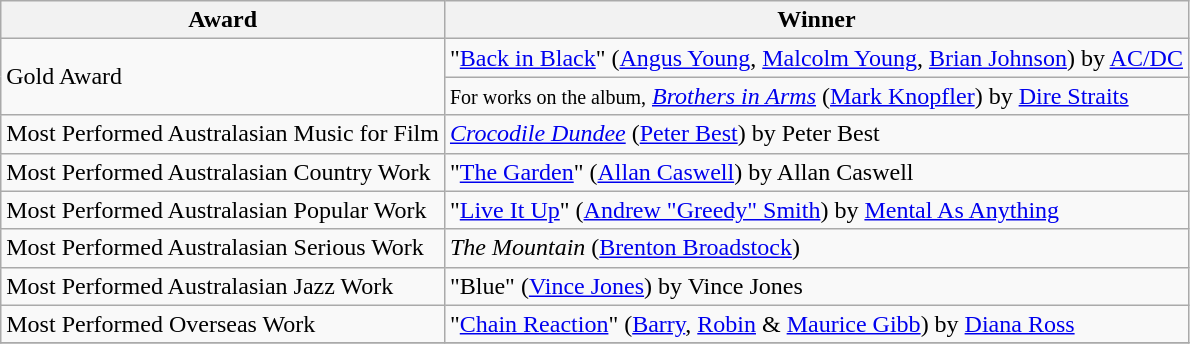<table class="wikitable">
<tr>
<th>Award</th>
<th>Winner</th>
</tr>
<tr>
<td rowspan="2">Gold Award</td>
<td>"<a href='#'>Back in Black</a>" (<a href='#'>Angus Young</a>, <a href='#'>Malcolm Young</a>, <a href='#'>Brian Johnson</a>) by <a href='#'>AC/DC</a></td>
</tr>
<tr>
<td><small>For works on the album,</small> <em><a href='#'>Brothers in Arms</a></em> (<a href='#'>Mark Knopfler</a>) by <a href='#'>Dire Straits</a></td>
</tr>
<tr>
<td>Most Performed Australasian Music for Film</td>
<td><em><a href='#'>Crocodile Dundee</a></em> (<a href='#'>Peter Best</a>) by Peter Best</td>
</tr>
<tr>
<td>Most Performed Australasian Country Work</td>
<td>"<a href='#'>The Garden</a>" (<a href='#'>Allan Caswell</a>) by Allan Caswell</td>
</tr>
<tr>
<td>Most Performed Australasian Popular Work</td>
<td>"<a href='#'>Live It Up</a>" (<a href='#'>Andrew "Greedy" Smith</a>) by <a href='#'>Mental As Anything</a></td>
</tr>
<tr>
<td>Most Performed Australasian Serious Work</td>
<td><em>The Mountain</em> (<a href='#'>Brenton Broadstock</a>)</td>
</tr>
<tr>
<td>Most Performed Australasian Jazz Work</td>
<td>"Blue" (<a href='#'>Vince Jones</a>) by Vince Jones</td>
</tr>
<tr>
<td>Most Performed Overseas Work</td>
<td>"<a href='#'>Chain Reaction</a>" (<a href='#'>Barry</a>, <a href='#'>Robin</a> & <a href='#'>Maurice Gibb</a>) by <a href='#'>Diana Ross</a></td>
</tr>
<tr>
</tr>
</table>
